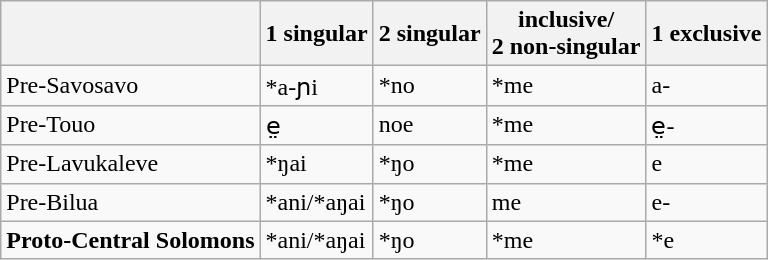<table class="wikitable">
<tr>
<th></th>
<th>1 singular</th>
<th>2 singular</th>
<th>inclusive/<br>2 non-singular</th>
<th>1 exclusive</th>
</tr>
<tr>
<td>Pre-Savosavo</td>
<td>*a-ɲi</td>
<td>*no</td>
<td>*me</td>
<td>a-</td>
</tr>
<tr>
<td>Pre-Touo</td>
<td>e̤</td>
<td>noe</td>
<td>*me</td>
<td>e̤-</td>
</tr>
<tr>
<td>Pre-Lavukaleve</td>
<td>*ŋai</td>
<td>*ŋo</td>
<td>*me</td>
<td>e</td>
</tr>
<tr>
<td>Pre-Bilua</td>
<td>*ani/*aŋai</td>
<td>*ŋo</td>
<td>me</td>
<td>e-</td>
</tr>
<tr>
<td><strong>Proto-Central Solomons</strong></td>
<td>*ani/*aŋai</td>
<td>*ŋo</td>
<td>*me</td>
<td>*e</td>
</tr>
</table>
